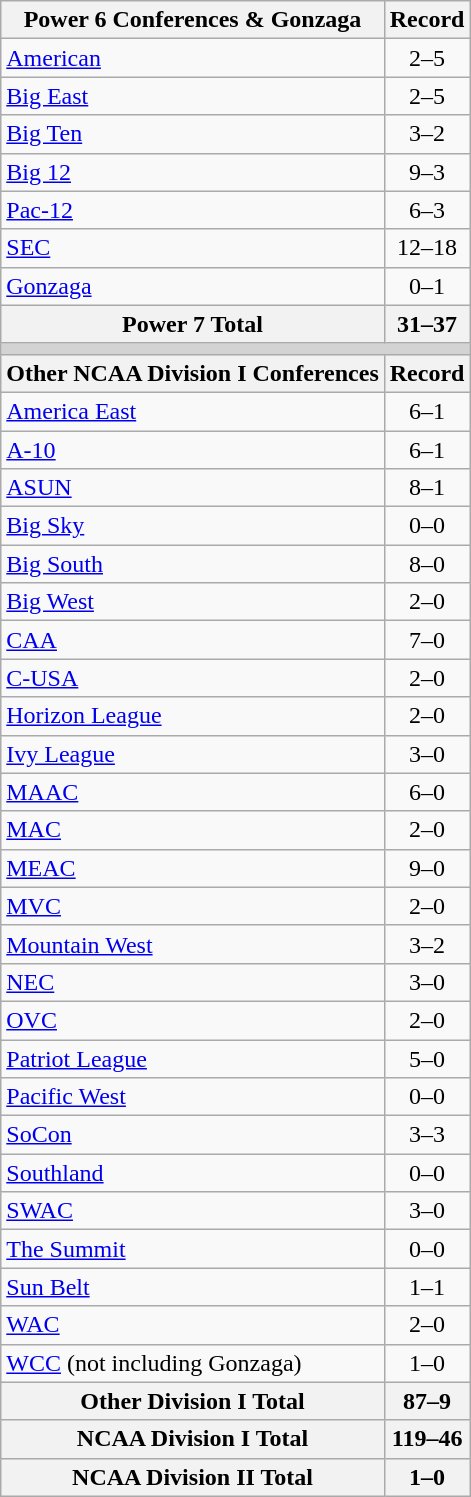<table class="wikitable">
<tr>
<th>Power 6 Conferences & Gonzaga</th>
<th>Record</th>
</tr>
<tr>
<td><a href='#'>American</a></td>
<td align=center>2–5</td>
</tr>
<tr>
<td><a href='#'>Big East</a></td>
<td align=center>2–5</td>
</tr>
<tr>
<td><a href='#'>Big Ten</a></td>
<td align=center>3–2</td>
</tr>
<tr>
<td><a href='#'>Big 12</a></td>
<td align=center>9–3</td>
</tr>
<tr>
<td><a href='#'>Pac-12</a></td>
<td align=center>6–3</td>
</tr>
<tr>
<td><a href='#'>SEC</a></td>
<td align=center>12–18</td>
</tr>
<tr>
<td><a href='#'>Gonzaga</a></td>
<td align=center>0–1</td>
</tr>
<tr>
<th>Power 7 Total</th>
<th>31–37</th>
</tr>
<tr>
<th colspan="2" style="background:lightgrey;"></th>
</tr>
<tr>
<th>Other NCAA Division I Conferences</th>
<th>Record</th>
</tr>
<tr>
<td><a href='#'>America East</a></td>
<td align=center>6–1</td>
</tr>
<tr>
<td><a href='#'>A-10</a></td>
<td align=center>6–1</td>
</tr>
<tr>
<td><a href='#'>ASUN</a></td>
<td align=center>8–1</td>
</tr>
<tr>
<td><a href='#'>Big Sky</a></td>
<td align=center>0–0</td>
</tr>
<tr>
<td><a href='#'>Big South</a></td>
<td align=center>8–0</td>
</tr>
<tr>
<td><a href='#'>Big West</a></td>
<td align=center>2–0</td>
</tr>
<tr>
<td><a href='#'>CAA</a></td>
<td align=center>7–0</td>
</tr>
<tr>
<td><a href='#'>C-USA</a></td>
<td align=center>2–0</td>
</tr>
<tr>
<td><a href='#'>Horizon League</a></td>
<td align=center>2–0</td>
</tr>
<tr>
<td><a href='#'>Ivy League</a></td>
<td align=center>3–0</td>
</tr>
<tr>
<td><a href='#'>MAAC</a></td>
<td align=center>6–0</td>
</tr>
<tr>
<td><a href='#'>MAC</a></td>
<td align=center>2–0</td>
</tr>
<tr>
<td><a href='#'>MEAC</a></td>
<td align=center>9–0</td>
</tr>
<tr>
<td><a href='#'>MVC</a></td>
<td align=center>2–0</td>
</tr>
<tr>
<td><a href='#'>Mountain West</a></td>
<td align=center>3–2</td>
</tr>
<tr>
<td><a href='#'>NEC</a></td>
<td align=center>3–0</td>
</tr>
<tr>
<td><a href='#'>OVC</a></td>
<td align=center>2–0</td>
</tr>
<tr>
<td><a href='#'>Patriot League</a></td>
<td align=center>5–0</td>
</tr>
<tr>
<td><a href='#'>Pacific West</a></td>
<td align=center>0–0</td>
</tr>
<tr>
<td><a href='#'>SoCon</a></td>
<td align=center>3–3</td>
</tr>
<tr>
<td><a href='#'>Southland</a></td>
<td align=center>0–0</td>
</tr>
<tr>
<td><a href='#'>SWAC</a></td>
<td align=center>3–0</td>
</tr>
<tr>
<td><a href='#'>The Summit</a></td>
<td align=center>0–0</td>
</tr>
<tr>
<td><a href='#'>Sun Belt</a></td>
<td align=center>1–1</td>
</tr>
<tr>
<td><a href='#'>WAC</a></td>
<td align=center>2–0</td>
</tr>
<tr>
<td><a href='#'>WCC</a> (not including Gonzaga)</td>
<td align=center>1–0</td>
</tr>
<tr>
<th>Other Division I Total</th>
<th>87–9</th>
</tr>
<tr>
<th>NCAA Division I Total</th>
<th>119–46</th>
</tr>
<tr>
<th>NCAA Division II Total</th>
<th>1–0</th>
</tr>
</table>
